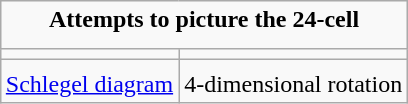<table class="wikitable" style="margin:1em auto 1em auto; text-align:center;">
<tr>
<td colspan="3" style="text-align:center; padding-bottom:.6em;"><strong>Attempts to picture the 24-cell</strong></td>
</tr>
<tr>
<td style="padding-right:20px;"></td>
<td style="padding-left:20px;"></td>
</tr>
<tr style="text-align:center;">
<td style="padding-top:.4em;"><a href='#'>Schlegel diagram</a></td>
<td style="padding-top:.4em;">4-dimensional rotation</td>
</tr>
</table>
